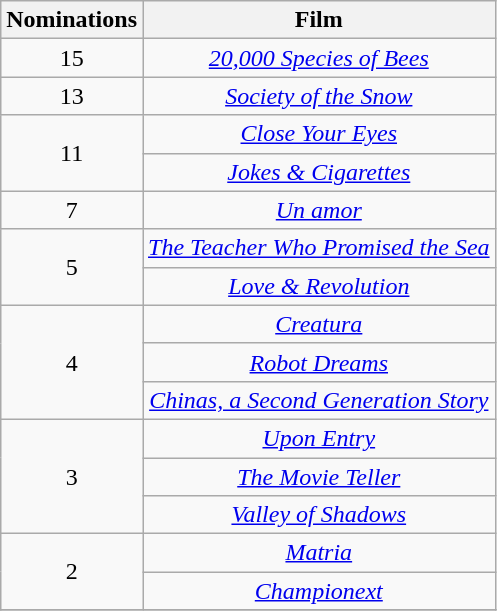<table class="wikitable plainrowheaders" style="text-align:center;">
<tr>
<th scope="col" style="width:55px;">Nominations</th>
<th scope="col" style="text-align:center;">Film</th>
</tr>
<tr>
<td scope=row style="text-align:center">15</td>
<td><em><a href='#'>20,000 Species of Bees</a></em></td>
</tr>
<tr>
<td scope=row style="text-align:center">13</td>
<td><em><a href='#'>Society of the Snow</a></em></td>
</tr>
<tr>
<td scope=row rowspan=2 style="text-align:center">11</td>
<td><em><a href='#'>Close Your Eyes</a></em></td>
</tr>
<tr>
<td><em><a href='#'>Jokes & Cigarettes</a></em></td>
</tr>
<tr>
<td scope=row style="text-align:center">7</td>
<td><em><a href='#'>Un amor</a></em></td>
</tr>
<tr>
<td scope=row rowspan=2 style="text-align:center">5</td>
<td><em><a href='#'>The Teacher Who Promised the Sea</a></em></td>
</tr>
<tr>
<td><em><a href='#'>Love & Revolution</a></em></td>
</tr>
<tr>
<td scope=row rowspan=3 style="text-align:center">4</td>
<td><em><a href='#'>Creatura</a></em></td>
</tr>
<tr>
<td><em><a href='#'>Robot Dreams</a></em></td>
</tr>
<tr>
<td><em><a href='#'>Chinas, a Second Generation Story</a></em></td>
</tr>
<tr>
<td scope=row rowspan=3 style="text-align:center">3</td>
<td><em><a href='#'>Upon Entry</a></em></td>
</tr>
<tr>
<td><em><a href='#'>The Movie Teller</a></em></td>
</tr>
<tr>
<td><em><a href='#'>Valley of Shadows</a></em></td>
</tr>
<tr>
<td scope=row rowspan=2 style="text-align:center">2</td>
<td><em><a href='#'>Matria</a></em></td>
</tr>
<tr>
<td><em><a href='#'>Championext</a></em></td>
</tr>
<tr>
</tr>
</table>
